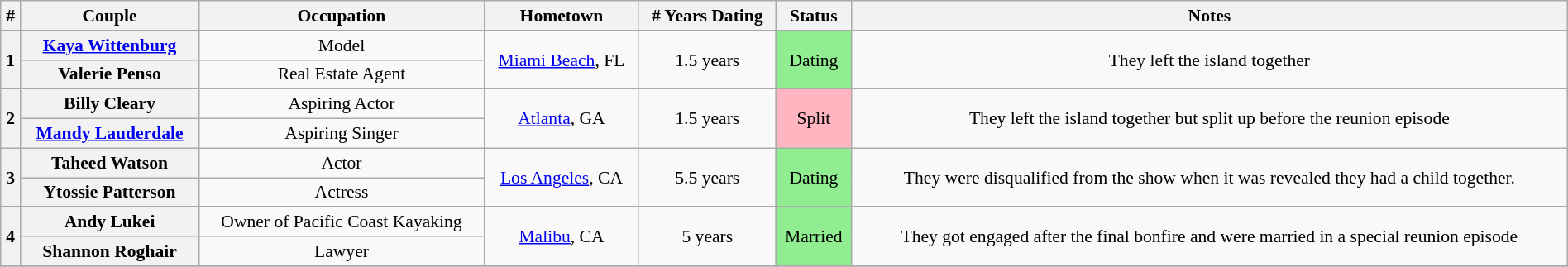<table class="wikitable plainrowheaders" style="text-align:center; font-size: 90%; width:100%;">
<tr>
<th scope="col">#</th>
<th scope="col">Couple</th>
<th scope="col">Occupation</th>
<th scope="col">Hometown</th>
<th scope="col"># Years Dating</th>
<th scope="col">Status</th>
<th scope="col">Notes</th>
</tr>
<tr>
</tr>
<tr>
<th scope="rowgroup" rowspan="2">1</th>
<th scope="row"><a href='#'>Kaya Wittenburg</a></th>
<td>Model</td>
<td rowspan="2"><a href='#'>Miami Beach</a>, FL</td>
<td rowspan="2">1.5 years</td>
<td rowspan="2" style="background:lightgreen;">Dating</td>
<td rowspan="2">They left the island together</td>
</tr>
<tr>
<th scope="row">Valerie Penso</th>
<td>Real Estate Agent</td>
</tr>
<tr>
<th scope="rowgroup" rowspan="2">2</th>
<th scope="row">Billy Cleary</th>
<td>Aspiring Actor</td>
<td rowspan="2"><a href='#'>Atlanta</a>, GA</td>
<td rowspan="2">1.5 years</td>
<td rowspan="2" style="background:lightpink;">Split</td>
<td rowspan="2">They left the island together but split up before the reunion episode</td>
</tr>
<tr>
<th scope="row"><a href='#'>Mandy Lauderdale</a></th>
<td>Aspiring Singer</td>
</tr>
<tr>
<th scope="rowgroup" rowspan="2">3</th>
<th scope="row">Taheed Watson</th>
<td>Actor</td>
<td rowspan="2"><a href='#'>Los Angeles</a>, CA</td>
<td rowspan="2">5.5 years</td>
<td rowspan="2" style="background:lightgreen;">Dating</td>
<td rowspan="2">They were disqualified from the show when it was revealed they had a child together.</td>
</tr>
<tr>
<th scope="row">Ytossie Patterson</th>
<td>Actress</td>
</tr>
<tr>
<th scope="rowgroup" rowspan="2">4</th>
<th scope="row">Andy Lukei</th>
<td>Owner of Pacific Coast Kayaking</td>
<td rowspan="2"><a href='#'>Malibu</a>, CA</td>
<td rowspan="2">5 years</td>
<td rowspan="2" style="background:lightgreen;">Married</td>
<td rowspan="2">They got engaged after the final bonfire and were married in a special reunion episode</td>
</tr>
<tr>
<th scope="row">Shannon Roghair</th>
<td>Lawyer</td>
</tr>
<tr>
</tr>
</table>
